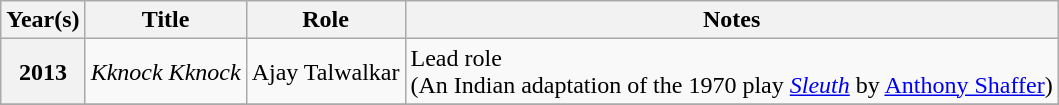<table class="wikitable plainrowheaders sortable">
<tr>
<th scope="col">Year(s)</th>
<th scope="col">Title</th>
<th scope="col">Role</th>
<th scope="col" class="unsortable">Notes</th>
</tr>
<tr>
<th scope="row">2013</th>
<td><em>Kknock Kknock</em></td>
<td>Ajay Talwalkar</td>
<td>Lead role<br>(An Indian adaptation of the 1970 play <em><a href='#'>Sleuth</a></em> by <a href='#'>Anthony Shaffer</a>)</td>
</tr>
<tr>
</tr>
</table>
